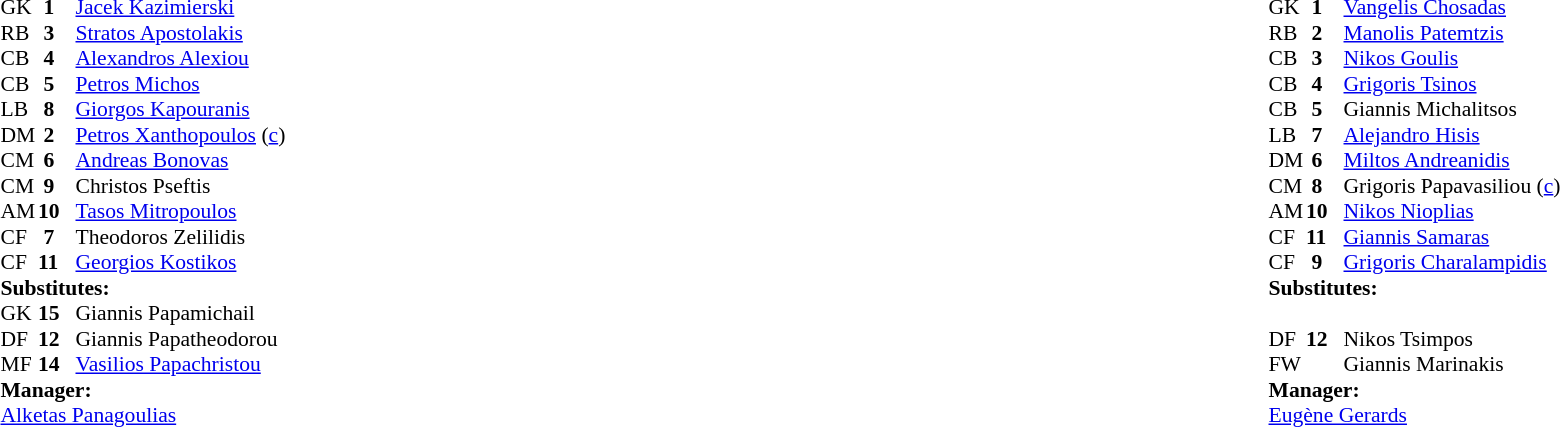<table width="100%">
<tr>
<td valign="top" width="50%"><br><table style="font-size: 90%" cellspacing="0" cellpadding="0">
<tr>
<th width="25"></th>
<th width="25"></th>
</tr>
<tr>
<td>GK</td>
<td><strong> 1</strong></td>
<td> <a href='#'>Jacek Kazimierski</a></td>
</tr>
<tr>
<td>RB</td>
<td><strong> 3</strong></td>
<td> <a href='#'>Stratos Apostolakis</a></td>
</tr>
<tr>
<td>CB</td>
<td><strong> 4</strong></td>
<td> <a href='#'>Alexandros Alexiou</a></td>
</tr>
<tr>
<td>CB</td>
<td><strong> 5</strong></td>
<td> <a href='#'>Petros Michos</a></td>
</tr>
<tr>
<td>LB</td>
<td><strong> 8</strong></td>
<td> <a href='#'>Giorgos Kapouranis</a></td>
</tr>
<tr>
<td>DM</td>
<td><strong> 2</strong></td>
<td> <a href='#'>Petros Xanthopoulos</a> (<a href='#'>c</a>)</td>
</tr>
<tr>
<td>CM</td>
<td><strong> 6</strong></td>
<td> <a href='#'>Andreas Bonovas</a></td>
</tr>
<tr>
<td>CM</td>
<td><strong> 9</strong></td>
<td> Christos Pseftis</td>
</tr>
<tr>
<td>AM</td>
<td><strong>10</strong></td>
<td> <a href='#'>Tasos Mitropoulos</a></td>
<td> </td>
<td> </td>
</tr>
<tr>
<td>CF</td>
<td><strong> 7</strong></td>
<td> Theodoros Zelilidis</td>
</tr>
<tr>
<td>CF</td>
<td><strong>11</strong></td>
<td> <a href='#'>Georgios Kostikos</a></td>
<td></td>
<td> </td>
</tr>
<tr>
<td colspan=4><strong>Substitutes:</strong></td>
</tr>
<tr>
<td>GK</td>
<td><strong>15</strong></td>
<td> Giannis Papamichail</td>
</tr>
<tr>
<td>DF</td>
<td><strong>12</strong></td>
<td> Giannis Papatheodorou</td>
<td></td>
<td> </td>
</tr>
<tr>
<td>MF</td>
<td><strong>14</strong></td>
<td> <a href='#'>Vasilios Papachristou</a></td>
<td></td>
<td> </td>
</tr>
<tr>
<td colspan=4><strong>Manager:</strong></td>
</tr>
<tr>
<td colspan="4"> <a href='#'>Alketas Panagoulias</a></td>
</tr>
</table>
</td>
<td valign="top" width="50%"><br><table style="font-size: 90%" cellspacing="0" cellpadding="0" align="center">
<tr>
<th width="25"></th>
<th width="25"></th>
</tr>
<tr>
<td>GK</td>
<td><strong> 1</strong></td>
<td> <a href='#'>Vangelis Chosadas</a></td>
<td> </td>
</tr>
<tr>
<td>RB</td>
<td><strong> 2</strong></td>
<td> <a href='#'>Manolis Patemtzis</a></td>
<td></td>
<td></td>
</tr>
<tr>
<td>CB</td>
<td><strong> 3</strong></td>
<td> <a href='#'>Nikos Goulis</a></td>
</tr>
<tr>
<td>CB</td>
<td><strong> 4</strong></td>
<td> <a href='#'>Grigoris Tsinos</a></td>
<td> </td>
</tr>
<tr>
<td>CB</td>
<td><strong> 5</strong></td>
<td> Giannis Michalitsos</td>
</tr>
<tr>
<td>LB</td>
<td><strong> 7</strong></td>
<td> <a href='#'>Alejandro Hisis</a></td>
<td> </td>
</tr>
<tr>
<td>DM</td>
<td><strong> 6</strong></td>
<td> <a href='#'>Miltos Andreanidis</a></td>
</tr>
<tr>
<td>CM</td>
<td><strong> 8</strong></td>
<td> Grigoris Papavasiliou (<a href='#'>c</a>)</td>
</tr>
<tr>
<td>AM</td>
<td><strong>10</strong></td>
<td> <a href='#'>Nikos Nioplias</a></td>
</tr>
<tr>
<td>CF</td>
<td><strong>11</strong></td>
<td> <a href='#'>Giannis Samaras</a></td>
</tr>
<tr>
<td>CF</td>
<td><strong> 9</strong></td>
<td> <a href='#'>Grigoris Charalampidis</a></td>
<td></td>
<td></td>
</tr>
<tr>
<td colspan=4><strong>Substitutes:</strong></td>
</tr>
<tr>
<td></td>
<td><strong> </strong></td>
<td> </td>
</tr>
<tr>
<td>DF</td>
<td><strong>12</strong></td>
<td> Nikos Tsimpos</td>
<td></td>
<td></td>
</tr>
<tr>
<td>FW</td>
<td><strong> </strong></td>
<td> Giannis Marinakis</td>
<td></td>
<td></td>
</tr>
<tr>
<td colspan=4><strong>Manager:</strong></td>
</tr>
<tr>
<td colspan="4"> <a href='#'>Eugène Gerards</a></td>
</tr>
</table>
</td>
</tr>
</table>
